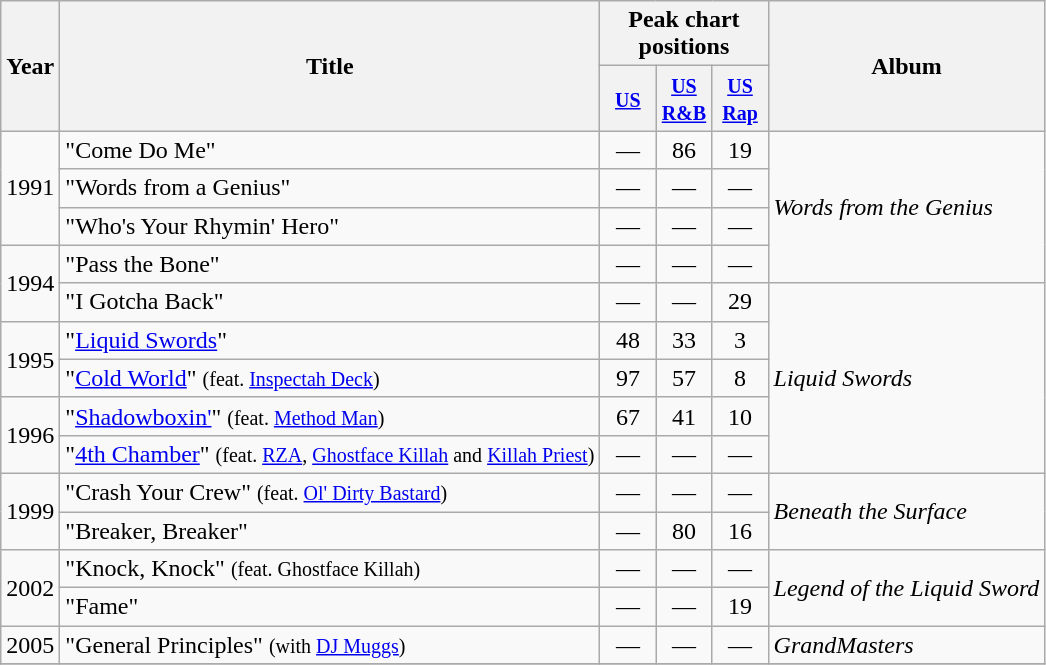<table class="wikitable">
<tr>
<th rowspan="2">Year</th>
<th rowspan="2">Title</th>
<th colspan="3">Peak chart positions</th>
<th rowspan="2">Album</th>
</tr>
<tr>
<th style="width:30px;"><small><a href='#'>US</a></small></th>
<th style="width:30px;"><small><a href='#'>US R&B</a></small></th>
<th style="width:30px;"><small><a href='#'>US Rap</a></small></th>
</tr>
<tr>
<td rowspan="3">1991</td>
<td>"Come Do Me"</td>
<td style="text-align:center;">—</td>
<td style="text-align:center;">86</td>
<td style="text-align:center;">19</td>
<td style="text-align:left;" rowspan="4"><em>Words from the Genius</em></td>
</tr>
<tr>
<td>"Words from a Genius"</td>
<td style="text-align:center;">—</td>
<td style="text-align:center;">—</td>
<td style="text-align:center;">—</td>
</tr>
<tr>
<td>"Who's Your Rhymin' Hero"</td>
<td style="text-align:center;">—</td>
<td style="text-align:center;">—</td>
<td style="text-align:center;">—</td>
</tr>
<tr>
<td rowspan="2">1994</td>
<td>"Pass the Bone"</td>
<td style="text-align:center;">—</td>
<td style="text-align:center;">—</td>
<td style="text-align:center;">—</td>
</tr>
<tr>
<td>"I Gotcha Back"</td>
<td style="text-align:center;">—</td>
<td style="text-align:center;">—</td>
<td style="text-align:center;">29</td>
<td style="text-align:left;" rowspan="5"><em>Liquid Swords</em></td>
</tr>
<tr>
<td rowspan="2">1995</td>
<td>"<a href='#'>Liquid Swords</a>"</td>
<td style="text-align:center;">48</td>
<td style="text-align:center;">33</td>
<td style="text-align:center;">3</td>
</tr>
<tr>
<td>"<a href='#'>Cold World</a>" <small>(feat. <a href='#'>Inspectah Deck</a>)</small></td>
<td style="text-align:center;">97</td>
<td style="text-align:center;">57</td>
<td style="text-align:center;">8</td>
</tr>
<tr>
<td rowspan="2">1996</td>
<td>"<a href='#'>Shadowboxin'</a>" <small>(feat. <a href='#'>Method Man</a>)</small></td>
<td style="text-align:center;">67</td>
<td style="text-align:center;">41</td>
<td style="text-align:center;">10</td>
</tr>
<tr>
<td>"<a href='#'>4th Chamber</a>" <small>(feat. <a href='#'>RZA</a>, <a href='#'>Ghostface Killah</a> and <a href='#'>Killah Priest</a>)</small></td>
<td style="text-align:center;">—</td>
<td style="text-align:center;">—</td>
<td style="text-align:center;">—</td>
</tr>
<tr>
<td rowspan="2">1999</td>
<td>"Crash Your Crew" <small>(feat. <a href='#'>Ol' Dirty Bastard</a>)</small></td>
<td style="text-align:center;">—</td>
<td style="text-align:center;">—</td>
<td style="text-align:center;">—</td>
<td style="text-align:left;" rowspan="2"><em>Beneath the Surface</em></td>
</tr>
<tr>
<td>"Breaker, Breaker"</td>
<td style="text-align:center;">—</td>
<td style="text-align:center;">80</td>
<td style="text-align:center;">16</td>
</tr>
<tr>
<td rowspan="2">2002</td>
<td>"Knock, Knock" <small>(feat. Ghostface Killah)</small></td>
<td style="text-align:center;">—</td>
<td style="text-align:center;">—</td>
<td style="text-align:center;">—</td>
<td style="text-align:left;" rowspan="2"><em>Legend of the Liquid Sword</em></td>
</tr>
<tr>
<td>"Fame"</td>
<td style="text-align:center;">—</td>
<td style="text-align:center;">—</td>
<td style="text-align:center;">19</td>
</tr>
<tr>
<td>2005</td>
<td>"General Principles" <small>(with <a href='#'>DJ Muggs</a>)</small></td>
<td style="text-align:center;">—</td>
<td style="text-align:center;">—</td>
<td style="text-align:center;">—</td>
<td style="text-align:left;"><em>GrandMasters</em></td>
</tr>
<tr>
</tr>
</table>
